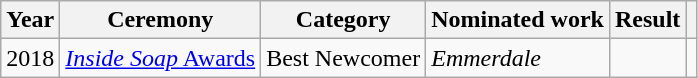<table class="wikitable">
<tr>
<th>Year</th>
<th>Ceremony</th>
<th>Category</th>
<th>Nominated work</th>
<th>Result</th>
<th></th>
</tr>
<tr>
<td>2018</td>
<td><a href='#'><em>Inside Soap</em> Awards</a></td>
<td>Best Newcomer</td>
<td><em>Emmerdale</em></td>
<td></td>
<td align="center"></td>
</tr>
</table>
